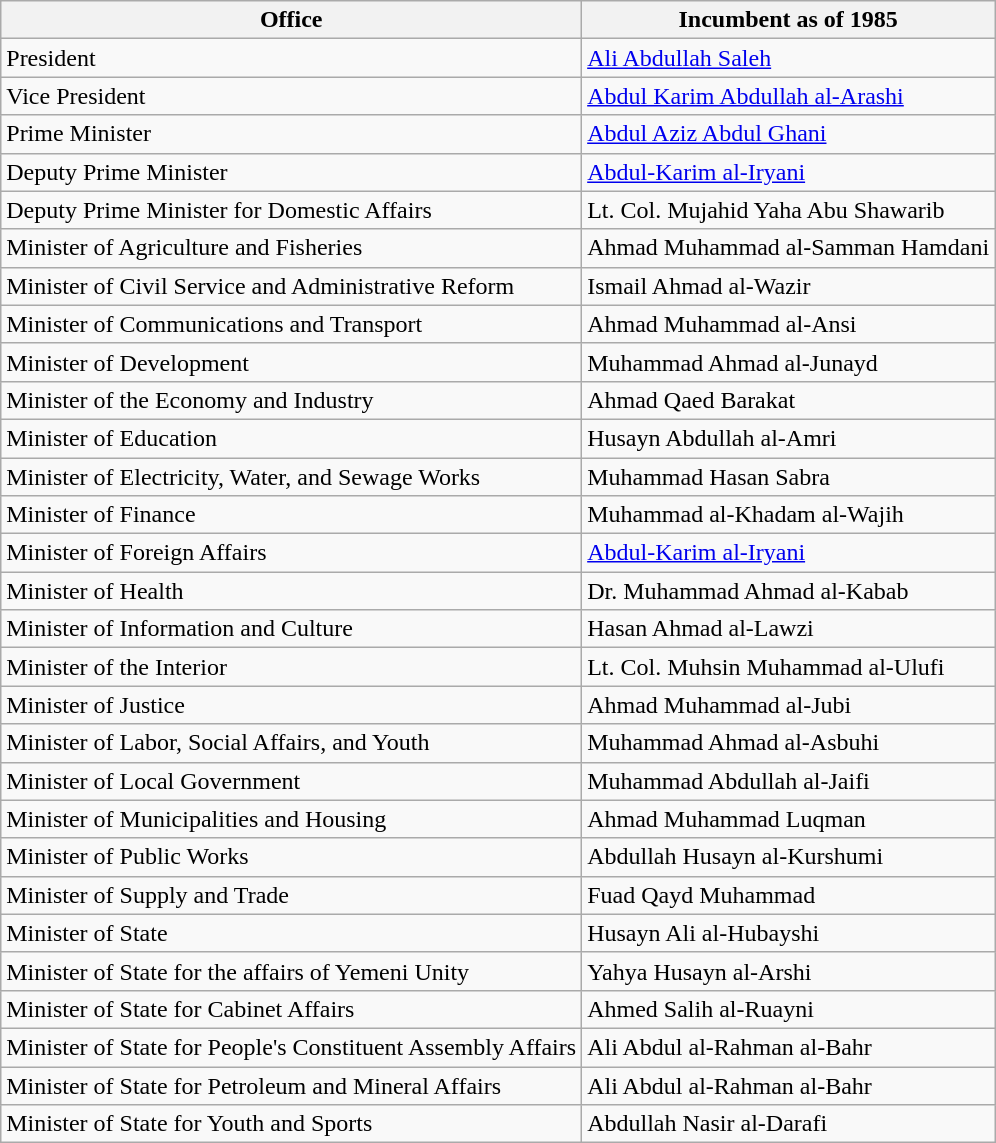<table class="wikitable sortable">
<tr>
<th>Office</th>
<th>Incumbent as of 1985</th>
</tr>
<tr>
<td>President</td>
<td><a href='#'>Ali Abdullah Saleh</a></td>
</tr>
<tr>
<td>Vice President</td>
<td><a href='#'>Abdul Karim Abdullah al-Arashi</a></td>
</tr>
<tr>
<td>Prime Minister</td>
<td><a href='#'>Abdul Aziz Abdul Ghani</a></td>
</tr>
<tr>
<td>Deputy Prime Minister</td>
<td><a href='#'>Abdul-Karim al-Iryani</a></td>
</tr>
<tr>
<td>Deputy Prime Minister for Domestic Affairs</td>
<td>Lt. Col. Mujahid Yaha Abu Shawarib</td>
</tr>
<tr>
<td>Minister of Agriculture and Fisheries</td>
<td>Ahmad Muhammad al-Samman Hamdani</td>
</tr>
<tr>
<td>Minister of Civil Service and Administrative Reform</td>
<td>Ismail Ahmad al-Wazir</td>
</tr>
<tr>
<td>Minister of Communications and Transport</td>
<td>Ahmad Muhammad al-Ansi</td>
</tr>
<tr>
<td>Minister of Development</td>
<td>Muhammad Ahmad al-Junayd</td>
</tr>
<tr>
<td>Minister of the Economy and Industry</td>
<td>Ahmad Qaed Barakat</td>
</tr>
<tr>
<td>Minister of Education</td>
<td>Husayn Abdullah al-Amri</td>
</tr>
<tr>
<td>Minister of Electricity, Water, and Sewage Works</td>
<td>Muhammad Hasan Sabra</td>
</tr>
<tr>
<td>Minister of Finance</td>
<td>Muhammad al-Khadam al-Wajih</td>
</tr>
<tr>
<td>Minister of Foreign Affairs</td>
<td><a href='#'>Abdul-Karim al-Iryani</a></td>
</tr>
<tr>
<td>Minister of Health</td>
<td>Dr. Muhammad Ahmad al-Kabab</td>
</tr>
<tr>
<td>Minister of Information and Culture</td>
<td>Hasan Ahmad al-Lawzi</td>
</tr>
<tr>
<td>Minister of the Interior</td>
<td>Lt. Col. Muhsin Muhammad al-Ulufi</td>
</tr>
<tr>
<td>Minister of Justice</td>
<td>Ahmad Muhammad al-Jubi</td>
</tr>
<tr>
<td>Minister of Labor, Social Affairs, and Youth</td>
<td>Muhammad Ahmad al-Asbuhi</td>
</tr>
<tr>
<td>Minister of Local Government</td>
<td>Muhammad Abdullah al-Jaifi</td>
</tr>
<tr>
<td>Minister of Municipalities and Housing</td>
<td>Ahmad Muhammad Luqman</td>
</tr>
<tr>
<td>Minister of Public Works</td>
<td>Abdullah Husayn al-Kurshumi</td>
</tr>
<tr>
<td>Minister of Supply and Trade</td>
<td>Fuad Qayd Muhammad</td>
</tr>
<tr>
<td>Minister of State</td>
<td>Husayn Ali al-Hubayshi</td>
</tr>
<tr>
<td>Minister of State for the affairs of Yemeni Unity</td>
<td>Yahya Husayn al-Arshi</td>
</tr>
<tr>
<td>Minister of State for Cabinet Affairs</td>
<td>Ahmed Salih al-Ruayni</td>
</tr>
<tr>
<td>Minister of State for People's Constituent Assembly Affairs</td>
<td>Ali Abdul al-Rahman al-Bahr</td>
</tr>
<tr>
<td>Minister of State for Petroleum and Mineral Affairs</td>
<td>Ali Abdul al-Rahman al-Bahr</td>
</tr>
<tr>
<td>Minister of State for Youth and Sports</td>
<td>Abdullah Nasir al-Darafi</td>
</tr>
</table>
